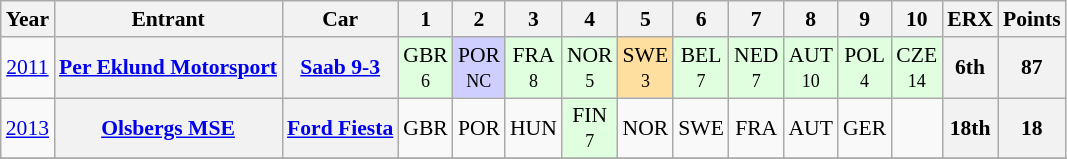<table class="wikitable" border="1" style="text-align:center; font-size:90%;">
<tr valign="top">
<th>Year</th>
<th>Entrant</th>
<th>Car</th>
<th>1</th>
<th>2</th>
<th>3</th>
<th>4</th>
<th>5</th>
<th>6</th>
<th>7</th>
<th>8</th>
<th>9</th>
<th>10</th>
<th>ERX</th>
<th>Points</th>
</tr>
<tr>
<td><a href='#'>2011</a></td>
<th><a href='#'>Per Eklund Motorsport</a></th>
<th><a href='#'>Saab 9-3</a></th>
<td style="background:#DFFFDF;">GBR<br><small>6</small></td>
<td style="background:#CFCFFF;">POR<br><small>NC</small></td>
<td style="background:#DFFFDF;">FRA<br><small>8</small></td>
<td style="background:#DFFFDF;">NOR<br><small>5</small></td>
<td style="background:#FFDF9F;">SWE<br><small>3</small></td>
<td style="background:#DFFFDF;">BEL<br><small>7</small></td>
<td style="background:#DFFFDF;">NED<br><small>7</small></td>
<td style="background:#DFFFDF;">AUT<br><small>10</small></td>
<td style="background:#DFFFDF;">POL<br><small>4</small></td>
<td style="background:#DFFFDF;">CZE<br><small>14</small></td>
<th>6th</th>
<th>87</th>
</tr>
<tr>
<td><a href='#'>2013</a></td>
<th><a href='#'>Olsbergs MSE</a></th>
<th><a href='#'>Ford Fiesta</a></th>
<td>GBR<br><small></small></td>
<td>POR<br><small></small></td>
<td>HUN<br><small></small></td>
<td style="background:#DFFFDF;">FIN<br><small>7</small></td>
<td>NOR<br><small></small></td>
<td>SWE<br><small></small></td>
<td>FRA<br><small></small></td>
<td>AUT<br><small></small></td>
<td>GER<br><small></small></td>
<td></td>
<th>18th</th>
<th>18</th>
</tr>
<tr>
</tr>
</table>
